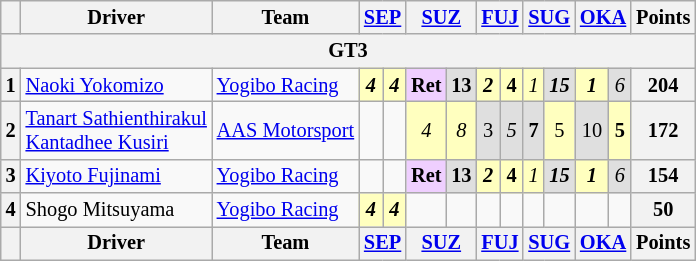<table class="wikitable" style="font-size: 85%; text-align:center;">
<tr>
<th></th>
<th>Driver</th>
<th>Team</th>
<th colspan="2"><a href='#'>SEP</a><br></th>
<th colspan="2"><a href='#'>SUZ</a><br></th>
<th colspan="2"><a href='#'>FUJ</a><br></th>
<th colspan="2"><a href='#'>SUG</a><br></th>
<th colspan="2"><a href='#'>OKA</a><br></th>
<th>Points</th>
</tr>
<tr>
<th colspan="14">GT3</th>
</tr>
<tr>
<th>1</th>
<td align="left"> <a href='#'>Naoki Yokomizo</a></td>
<td align="left"> <a href='#'>Yogibo Racing</a></td>
<td style="background:#FFFFBF;"><strong><em>4</em></strong></td>
<td style="background:#FFFFBF;"><strong><em>4</em></strong></td>
<td style="background:#EFCFFF;"><strong>Ret</strong></td>
<td style="background:#DFDFDF;"><strong>13</strong></td>
<td style="background:#FFFFBF;"><strong><em>2</em></strong></td>
<td style="background:#FFFFBF;"><strong>4</strong></td>
<td style="background:#FFFFBF;"><em>1</em></td>
<td style="background:#DFDFDF;"><strong><em>15</em></strong></td>
<td style="background:#FFFFBF;"><strong><em>1</em></strong></td>
<td style="background:#DFDFDF;"><em>6</em></td>
<th>204</th>
</tr>
<tr>
<th>2</th>
<td align="left"> <a href='#'>Tanart Sathienthirakul</a><br> <a href='#'>Kantadhee Kusiri</a></td>
<td align="left"> <a href='#'>AAS Motorsport</a></td>
<td></td>
<td></td>
<td style="background:#FFFFBF;"><em>4</em></td>
<td style="background:#FFFFBF;"><em>8</em></td>
<td style="background:#DFDFDF;">3</td>
<td style="background:#DFDFDF;"><em>5</em></td>
<td style="background:#DFDFDF;"><strong>7</strong></td>
<td style="background:#FFFFBF;">5</td>
<td style="background:#DFDFDF;">10</td>
<td style="background:#FFFFBF;"><strong>5</strong></td>
<th>172</th>
</tr>
<tr>
<th>3</th>
<td align="left"> <a href='#'>Kiyoto Fujinami</a></td>
<td align="left"> <a href='#'>Yogibo Racing</a></td>
<td></td>
<td></td>
<td style="background:#EFCFFF;"><strong>Ret</strong></td>
<td style="background:#DFDFDF;"><strong>13</strong></td>
<td style="background:#FFFFBF;"><strong><em>2</em></strong></td>
<td style="background:#FFFFBF;"><strong>4</strong></td>
<td style="background:#FFFFBF;"><em>1</em></td>
<td style="background:#DFDFDF;"><strong><em>15</em></strong></td>
<td style="background:#FFFFBF;"><strong><em>1</em></strong></td>
<td style="background:#DFDFDF;"><em>6</em></td>
<th>154</th>
</tr>
<tr>
<th>4</th>
<td align="left"> Shogo Mitsuyama</td>
<td align="left"> <a href='#'>Yogibo Racing</a></td>
<td style="background:#FFFFBF;"><strong><em>4</em></strong></td>
<td style="background:#FFFFBF;"><strong><em>4</em></strong></td>
<td></td>
<td></td>
<td></td>
<td></td>
<td></td>
<td></td>
<td></td>
<td></td>
<th>50</th>
</tr>
<tr>
<th></th>
<th>Driver</th>
<th>Team</th>
<th colspan="2"><a href='#'>SEP</a><br></th>
<th colspan="2"><a href='#'>SUZ</a><br></th>
<th colspan="2"><a href='#'>FUJ</a><br></th>
<th colspan="2"><a href='#'>SUG</a><br></th>
<th colspan="2"><a href='#'>OKA</a><br></th>
<th>Points</th>
</tr>
</table>
